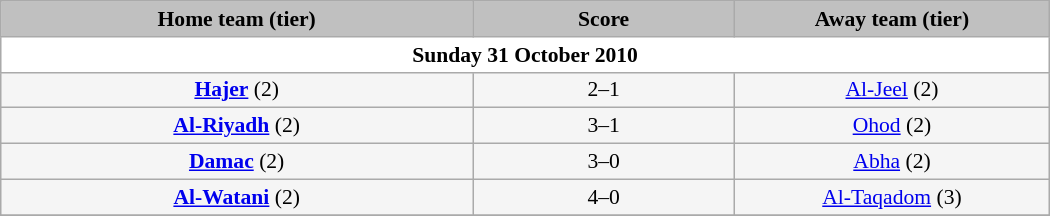<table class="wikitable" style="width: 700px; background:WhiteSmoke; text-align:center; font-size:90%">
<tr>
<td scope="col" style="width: 45%; background:silver;"><strong>Home team (tier)</strong></td>
<td scope="col" style="width: 25%; background:silver;"><strong>Score</strong></td>
<td scope="col" style="width: 45%; background:silver;"><strong>Away team (tier)</strong></td>
</tr>
<tr>
<td colspan="5" style= background:White><strong>Sunday 31 October 2010</strong></td>
</tr>
<tr>
<td><strong><a href='#'>Hajer</a></strong> (2)</td>
<td>2–1 </td>
<td><a href='#'>Al-Jeel</a> (2)</td>
</tr>
<tr>
<td><strong><a href='#'>Al-Riyadh</a></strong> (2)</td>
<td>3–1</td>
<td><a href='#'>Ohod</a> (2)</td>
</tr>
<tr>
<td><strong><a href='#'>Damac</a></strong> (2)</td>
<td>3–0</td>
<td><a href='#'>Abha</a> (2)</td>
</tr>
<tr>
<td><strong><a href='#'>Al-Watani</a></strong> (2)</td>
<td>4–0</td>
<td><a href='#'>Al-Taqadom</a> (3)</td>
</tr>
<tr>
</tr>
</table>
